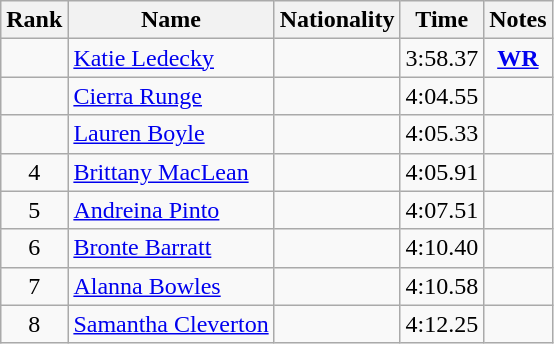<table class="wikitable sortable" style="text-align:center">
<tr>
<th>Rank</th>
<th>Name</th>
<th>Nationality</th>
<th>Time</th>
<th>Notes</th>
</tr>
<tr>
<td></td>
<td align=left><a href='#'>Katie Ledecky</a></td>
<td align=left></td>
<td>3:58.37</td>
<td><strong><a href='#'>WR</a></strong></td>
</tr>
<tr>
<td></td>
<td align=left><a href='#'>Cierra Runge</a></td>
<td align=left></td>
<td>4:04.55</td>
<td></td>
</tr>
<tr>
<td></td>
<td align=left><a href='#'>Lauren Boyle</a></td>
<td align=left></td>
<td>4:05.33</td>
<td></td>
</tr>
<tr>
<td>4</td>
<td align=left><a href='#'>Brittany MacLean</a></td>
<td align=left></td>
<td>4:05.91</td>
<td></td>
</tr>
<tr>
<td>5</td>
<td align=left><a href='#'>Andreina Pinto</a></td>
<td align=left></td>
<td>4:07.51</td>
<td></td>
</tr>
<tr>
<td>6</td>
<td align=left><a href='#'>Bronte Barratt</a></td>
<td align=left></td>
<td>4:10.40</td>
<td></td>
</tr>
<tr>
<td>7</td>
<td align=left><a href='#'>Alanna Bowles</a></td>
<td align=left></td>
<td>4:10.58</td>
<td></td>
</tr>
<tr>
<td>8</td>
<td align=left><a href='#'>Samantha Cleverton</a></td>
<td align=left></td>
<td>4:12.25</td>
<td></td>
</tr>
</table>
